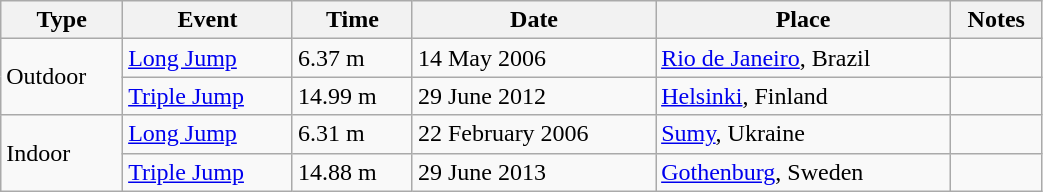<table class="wikitable" width=55%>
<tr>
<th>Type</th>
<th>Event</th>
<th>Time</th>
<th>Date</th>
<th>Place</th>
<th>Notes</th>
</tr>
<tr>
<td rowspan=2>Outdoor</td>
<td><a href='#'>Long Jump</a></td>
<td>6.37 m</td>
<td>14 May 2006</td>
<td><a href='#'>Rio de Janeiro</a>, Brazil</td>
<td></td>
</tr>
<tr>
<td><a href='#'>Triple Jump</a></td>
<td>14.99 m</td>
<td>29 June 2012</td>
<td><a href='#'>Helsinki</a>, Finland</td>
<td></td>
</tr>
<tr>
<td rowspan=2>Indoor</td>
<td><a href='#'>Long Jump</a></td>
<td>6.31 m</td>
<td>22 February 2006</td>
<td><a href='#'>Sumy</a>, Ukraine</td>
<td></td>
</tr>
<tr>
<td><a href='#'>Triple Jump</a></td>
<td>14.88 m</td>
<td>29 June 2013</td>
<td><a href='#'>Gothenburg</a>, Sweden</td>
<td></td>
</tr>
</table>
